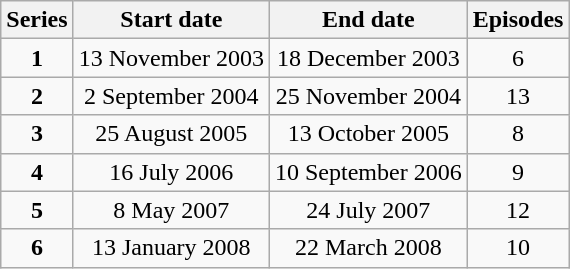<table class="wikitable" style="text-align:center;">
<tr>
<th>Series</th>
<th>Start date</th>
<th>End date</th>
<th>Episodes</th>
</tr>
<tr>
<td><strong>1</strong></td>
<td>13 November 2003</td>
<td>18 December 2003</td>
<td>6</td>
</tr>
<tr>
<td><strong>2</strong></td>
<td>2 September 2004</td>
<td>25 November 2004</td>
<td>13</td>
</tr>
<tr>
<td><strong>3</strong></td>
<td>25 August 2005</td>
<td>13 October 2005</td>
<td>8</td>
</tr>
<tr>
<td><strong>4</strong></td>
<td>16 July 2006</td>
<td>10 September 2006</td>
<td>9</td>
</tr>
<tr>
<td><strong>5</strong></td>
<td>8 May 2007</td>
<td>24 July 2007</td>
<td>12</td>
</tr>
<tr>
<td><strong>6</strong></td>
<td>13 January 2008</td>
<td>22 March 2008</td>
<td>10</td>
</tr>
</table>
